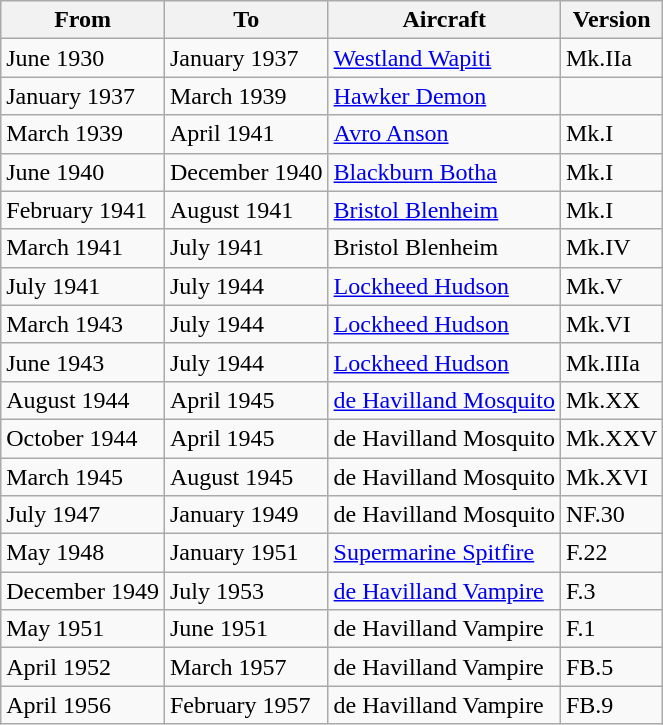<table class="wikitable">
<tr>
<th>From</th>
<th>To</th>
<th>Aircraft</th>
<th>Version</th>
</tr>
<tr>
<td>June 1930</td>
<td>January 1937</td>
<td><a href='#'>Westland Wapiti</a></td>
<td>Mk.IIa</td>
</tr>
<tr>
<td>January 1937</td>
<td>March 1939</td>
<td><a href='#'>Hawker Demon</a></td>
<td></td>
</tr>
<tr>
<td>March 1939</td>
<td>April 1941</td>
<td><a href='#'>Avro Anson</a></td>
<td>Mk.I</td>
</tr>
<tr>
<td>June 1940</td>
<td>December 1940</td>
<td><a href='#'>Blackburn Botha</a></td>
<td>Mk.I</td>
</tr>
<tr>
<td>February 1941</td>
<td>August 1941</td>
<td><a href='#'>Bristol Blenheim</a></td>
<td>Mk.I</td>
</tr>
<tr>
<td>March 1941</td>
<td>July 1941</td>
<td>Bristol Blenheim</td>
<td>Mk.IV</td>
</tr>
<tr>
<td>July 1941</td>
<td>July 1944</td>
<td><a href='#'>Lockheed Hudson</a></td>
<td>Mk.V</td>
</tr>
<tr>
<td>March 1943</td>
<td>July 1944</td>
<td><a href='#'>Lockheed Hudson</a></td>
<td>Mk.VI</td>
</tr>
<tr>
<td>June 1943</td>
<td>July 1944</td>
<td><a href='#'>Lockheed Hudson</a></td>
<td>Mk.IIIa</td>
</tr>
<tr>
<td>August 1944</td>
<td>April 1945</td>
<td><a href='#'>de Havilland Mosquito</a></td>
<td>Mk.XX</td>
</tr>
<tr>
<td>October 1944</td>
<td>April 1945</td>
<td>de Havilland Mosquito</td>
<td>Mk.XXV</td>
</tr>
<tr>
<td>March 1945</td>
<td>August 1945</td>
<td>de Havilland Mosquito</td>
<td>Mk.XVI</td>
</tr>
<tr>
<td>July 1947</td>
<td>January 1949</td>
<td>de Havilland Mosquito</td>
<td>NF.30</td>
</tr>
<tr>
<td>May 1948</td>
<td>January 1951</td>
<td><a href='#'>Supermarine Spitfire</a></td>
<td>F.22</td>
</tr>
<tr>
<td>December 1949</td>
<td>July 1953</td>
<td><a href='#'>de Havilland Vampire</a></td>
<td>F.3</td>
</tr>
<tr>
<td>May 1951</td>
<td>June 1951</td>
<td>de Havilland Vampire</td>
<td>F.1</td>
</tr>
<tr>
<td>April 1952</td>
<td>March 1957</td>
<td>de Havilland Vampire</td>
<td>FB.5</td>
</tr>
<tr>
<td>April 1956</td>
<td>February 1957</td>
<td>de Havilland Vampire</td>
<td>FB.9</td>
</tr>
</table>
